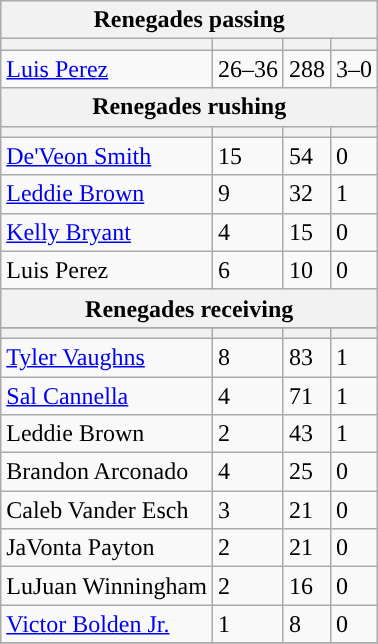<table class="wikitable plainrowheaders">
<tr>
<th colspan="6">Renegades passing</th>
</tr>
<tr>
<th scope="col"></th>
<th scope="col"></th>
<th scope="col"></th>
<th scope="col"></th>
</tr>
<tr>
<td><a href='#'>Luis Perez</a></td>
<td>26–36</td>
<td>288</td>
<td>3–0</td>
</tr>
<tr>
<th colspan="6">Renegades rushing</th>
</tr>
<tr>
<th scope="col"></th>
<th scope="col"></th>
<th scope="col"></th>
<th scope="col"></th>
</tr>
<tr>
<td><a href='#'>De'Veon Smith</a></td>
<td>15</td>
<td>54</td>
<td>0</td>
</tr>
<tr>
<td><a href='#'>Leddie Brown</a></td>
<td>9</td>
<td>32</td>
<td>1</td>
</tr>
<tr>
<td><a href='#'>Kelly Bryant</a></td>
<td>4</td>
<td>15</td>
<td>0</td>
</tr>
<tr>
<td>Luis Perez</td>
<td>6</td>
<td>10</td>
<td>0</td>
</tr>
<tr>
<th colspan="6">Renegades receiving</th>
</tr>
<tr>
</tr>
<tr>
<th scope="col"></th>
<th scope="col"></th>
<th scope="col"></th>
<th scope="col"></th>
</tr>
<tr>
<td><a href='#'>Tyler Vaughns</a></td>
<td>8</td>
<td>83</td>
<td>1</td>
</tr>
<tr>
<td><a href='#'>Sal Cannella</a></td>
<td>4</td>
<td>71</td>
<td>1</td>
</tr>
<tr>
<td>Leddie Brown</td>
<td>2</td>
<td>43</td>
<td>1</td>
</tr>
<tr>
<td>Brandon Arconado</td>
<td>4</td>
<td>25</td>
<td>0</td>
</tr>
<tr>
<td>Caleb Vander Esch</td>
<td>3</td>
<td>21</td>
<td>0</td>
</tr>
<tr>
<td>JaVonta Payton</td>
<td>2</td>
<td>21</td>
<td>0</td>
</tr>
<tr>
<td>LuJuan Winningham</td>
<td>2</td>
<td>16</td>
<td>0</td>
</tr>
<tr>
<td><a href='#'>Victor Bolden Jr.</a></td>
<td>1</td>
<td>8</td>
<td>0</td>
</tr>
<tr>
</tr>
</table>
